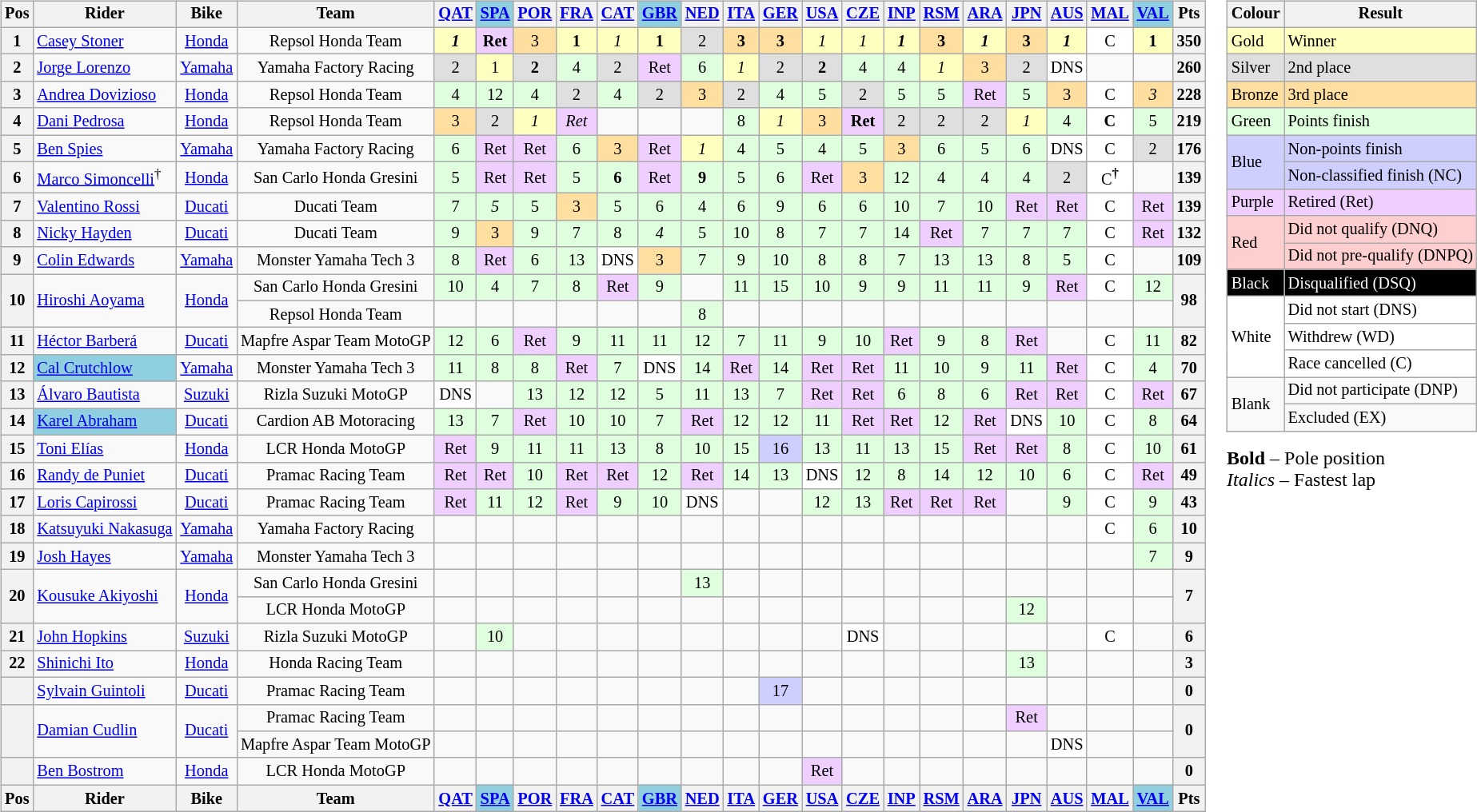<table>
<tr>
<td><br><table class="wikitable" style="font-size: 85%; text-align:center">
<tr valign="top">
<th valign="middle">Pos</th>
<th valign="middle">Rider</th>
<th valign="middle">Bike</th>
<th valign="middle">Team</th>
<th><a href='#'>QAT</a><br></th>
<th style="background:#8fcfdf;"><a href='#'>SPA</a><br></th>
<th><a href='#'>POR</a><br></th>
<th><a href='#'>FRA</a><br></th>
<th><a href='#'>CAT</a><br></th>
<th style="background:#8fcfdf;"><a href='#'>GBR</a><br></th>
<th><a href='#'>NED</a><br></th>
<th><a href='#'>ITA</a><br></th>
<th><a href='#'>GER</a><br></th>
<th><a href='#'>USA</a><br></th>
<th><a href='#'>CZE</a><br></th>
<th><a href='#'>INP</a><br></th>
<th><a href='#'>RSM</a><br></th>
<th><a href='#'>ARA</a><br></th>
<th><a href='#'>JPN</a><br></th>
<th><a href='#'>AUS</a><br></th>
<th><a href='#'>MAL</a><br></th>
<th style="background:#8fcfdf;"><a href='#'>VAL</a><br></th>
<th valign="middle">Pts</th>
</tr>
<tr>
<th>1</th>
<td align="left"> <a href='#'>Casey Stoner</a></td>
<td><a href='#'>Honda</a></td>
<td>Repsol Honda Team</td>
<td style="background:#ffffbf;"><strong><em>1</em></strong></td>
<td style="background:#efcfff;"><strong>Ret</strong></td>
<td style="background:#ffdf9f;">3</td>
<td style="background:#ffffbf;"><strong>1</strong></td>
<td style="background:#ffffbf;"><em>1</em></td>
<td style="background:#ffffbf;"><strong>1</strong></td>
<td style="background:#dfdfdf;">2</td>
<td style="background:#ffdf9f;"><strong>3</strong></td>
<td style="background:#ffdf9f;"><strong>3</strong></td>
<td style="background:#ffffbf;"><em>1</em></td>
<td style="background:#ffffbf;"><em>1</em></td>
<td style="background:#ffffbf;"><strong><em>1</em></strong></td>
<td style="background:#ffdf9f;"><strong>3</strong></td>
<td style="background:#ffffbf;"><strong><em>1</em></strong></td>
<td style="background:#ffdf9f;"><strong>3</strong></td>
<td style="background:#ffffbf;"><strong><em>1</em></strong></td>
<td style="background:#ffffff;">C</td>
<td style="background:#ffffbf;"><strong>1</strong></td>
<th>350</th>
</tr>
<tr>
<th>2</th>
<td align="left"> <a href='#'>Jorge Lorenzo</a></td>
<td><a href='#'>Yamaha</a></td>
<td>Yamaha Factory Racing</td>
<td style="background:#dfdfdf;">2</td>
<td style="background:#ffffbf;">1</td>
<td style="background:#dfdfdf;"><strong>2</strong></td>
<td style="background:#dfffdf;">4</td>
<td style="background:#dfdfdf;">2</td>
<td style="background:#efcfff;">Ret</td>
<td style="background:#dfffdf;">6</td>
<td style="background:#ffffbf;"><em>1</em></td>
<td style="background:#dfdfdf;">2</td>
<td style="background:#dfdfdf;"><strong>2</strong></td>
<td style="background:#dfffdf;">4</td>
<td style="background:#dfffdf;">4</td>
<td style="background:#ffffbf;"><em>1</em></td>
<td style="background:#ffdf9f;">3</td>
<td style="background:#dfdfdf;">2</td>
<td style="background:#ffffff;">DNS</td>
<td></td>
<td></td>
<th>260</th>
</tr>
<tr>
<th>3</th>
<td align="left"> <a href='#'>Andrea Dovizioso</a></td>
<td><a href='#'>Honda</a></td>
<td>Repsol Honda Team</td>
<td style="background:#dfffdf;">4</td>
<td style="background:#dfffdf;">12</td>
<td style="background:#dfffdf;">4</td>
<td style="background:#dfdfdf;">2</td>
<td style="background:#dfffdf;">4</td>
<td style="background:#dfdfdf;">2</td>
<td style="background:#ffdf9f;">3</td>
<td style="background:#dfdfdf;">2</td>
<td style="background:#dfffdf;">4</td>
<td style="background:#dfffdf;">5</td>
<td style="background:#dfdfdf;">2</td>
<td style="background:#dfffdf;">5</td>
<td style="background:#dfffdf;">5</td>
<td style="background:#efcfff;">Ret</td>
<td style="background:#dfffdf;">5</td>
<td style="background:#ffdf9f;">3</td>
<td style="background:#ffffff;">C</td>
<td style="background:#ffdf9f;"><em>3</em></td>
<th>228</th>
</tr>
<tr>
<th>4</th>
<td align="left"> <a href='#'>Dani Pedrosa</a></td>
<td><a href='#'>Honda</a></td>
<td>Repsol Honda Team</td>
<td style="background:#ffdf9f;">3</td>
<td style="background:#dfdfdf;">2</td>
<td style="background:#ffffbf;"><em>1</em></td>
<td style="background:#efcfff;"><em>Ret</em></td>
<td></td>
<td></td>
<td></td>
<td style="background:#dfffdf;">8</td>
<td style="background:#ffffbf;"><em>1</em></td>
<td style="background:#ffdf9f;">3</td>
<td style="background:#efcfff;"><strong>Ret</strong></td>
<td style="background:#dfdfdf;">2</td>
<td style="background:#dfdfdf;">2</td>
<td style="background:#dfdfdf;">2</td>
<td style="background:#ffffbf;"><em>1</em></td>
<td style="background:#dfffdf;">4</td>
<td style="background:#ffffff;"><strong>C</strong></td>
<td style="background:#dfffdf;">5</td>
<th>219</th>
</tr>
<tr>
<th>5</th>
<td align="left"> <a href='#'>Ben Spies</a></td>
<td><a href='#'>Yamaha</a></td>
<td>Yamaha Factory Racing</td>
<td style="background:#dfffdf;">6</td>
<td style="background:#efcfff;">Ret</td>
<td style="background:#efcfff;">Ret</td>
<td style="background:#dfffdf;">6</td>
<td style="background:#ffdf9f;">3</td>
<td style="background:#efcfff;">Ret</td>
<td style="background:#ffffbf;"><em>1</em></td>
<td style="background:#dfffdf;">4</td>
<td style="background:#dfffdf;">5</td>
<td style="background:#dfffdf;">4</td>
<td style="background:#dfffdf;">5</td>
<td style="background:#ffdf9f;">3</td>
<td style="background:#dfffdf;">6</td>
<td style="background:#dfffdf;">5</td>
<td style="background:#dfffdf;">6</td>
<td style="background:#ffffff;">DNS</td>
<td style="background:#ffffff;">C</td>
<td style="background:#dfdfdf;">2</td>
<th>176</th>
</tr>
<tr>
<th>6</th>
<td align="left"> <a href='#'>Marco Simoncelli</a><sup>†</sup></td>
<td><a href='#'>Honda</a></td>
<td>San Carlo Honda Gresini</td>
<td style="background:#dfffdf;">5</td>
<td style="background:#efcfff;">Ret</td>
<td style="background:#efcfff;">Ret</td>
<td style="background:#dfffdf;">5</td>
<td style="background:#dfffdf;"><strong>6</strong></td>
<td style="background:#efcfff;">Ret</td>
<td style="background:#dfffdf;"><strong>9</strong></td>
<td style="background:#dfffdf;">5</td>
<td style="background:#dfffdf;">6</td>
<td style="background:#efcfff;">Ret</td>
<td style="background:#ffdf9f;">3</td>
<td style="background:#dfffdf;">12</td>
<td style="background:#dfffdf;">4</td>
<td style="background:#dfffdf;">4</td>
<td style="background:#dfffdf;">4</td>
<td style="background:#dfdfdf;">2</td>
<td style="background:#ffffff;">C<strong><sup>†</sup></strong></td>
<td></td>
<th>139</th>
</tr>
<tr>
<th>7</th>
<td align="left"> <a href='#'>Valentino Rossi</a></td>
<td><a href='#'>Ducati</a></td>
<td>Ducati Team</td>
<td style="background:#dfffdf;">7</td>
<td style="background:#dfffdf;"><em>5</em></td>
<td style="background:#dfffdf;">5</td>
<td style="background:#ffdf9f;">3</td>
<td style="background:#dfffdf;">5</td>
<td style="background:#dfffdf;">6</td>
<td style="background:#dfffdf;">4</td>
<td style="background:#dfffdf;">6</td>
<td style="background:#dfffdf;">9</td>
<td style="background:#dfffdf;">6</td>
<td style="background:#dfffdf;">6</td>
<td style="background:#dfffdf;">10</td>
<td style="background:#dfffdf;">7</td>
<td style="background:#dfffdf;">10</td>
<td style="background:#efcfff;">Ret</td>
<td style="background:#efcfff;">Ret</td>
<td style="background:#ffffff;">C</td>
<td style="background:#efcfff;">Ret</td>
<th>139</th>
</tr>
<tr>
<th>8</th>
<td align="left"> <a href='#'>Nicky Hayden</a></td>
<td><a href='#'>Ducati</a></td>
<td>Ducati Team</td>
<td style="background:#dfffdf;">9</td>
<td style="background:#ffdf9f;">3</td>
<td style="background:#dfffdf;">9</td>
<td style="background:#dfffdf;">7</td>
<td style="background:#dfffdf;">8</td>
<td style="background:#dfffdf;"><em>4</em></td>
<td style="background:#dfffdf;">5</td>
<td style="background:#dfffdf;">10</td>
<td style="background:#dfffdf;">8</td>
<td style="background:#dfffdf;">7</td>
<td style="background:#dfffdf;">7</td>
<td style="background:#dfffdf;">14</td>
<td style="background:#efcfff;">Ret</td>
<td style="background:#dfffdf;">7</td>
<td style="background:#dfffdf;">7</td>
<td style="background:#dfffdf;">7</td>
<td style="background:#ffffff;">C</td>
<td style="background:#efcfff;">Ret</td>
<th>132</th>
</tr>
<tr>
<th>9</th>
<td align="left"> <a href='#'>Colin Edwards</a></td>
<td><a href='#'>Yamaha</a></td>
<td>Monster Yamaha Tech 3</td>
<td style="background:#dfffdf;">8</td>
<td style="background:#efcfff;">Ret</td>
<td style="background:#dfffdf;">6</td>
<td style="background:#dfffdf;">13</td>
<td style="background:#ffffff;">DNS</td>
<td style="background:#ffdf9f;">3</td>
<td style="background:#dfffdf;">7</td>
<td style="background:#dfffdf;">9</td>
<td style="background:#dfffdf;">10</td>
<td style="background:#dfffdf;">8</td>
<td style="background:#dfffdf;">8</td>
<td style="background:#dfffdf;">7</td>
<td style="background:#dfffdf;">13</td>
<td style="background:#dfffdf;">13</td>
<td style="background:#dfffdf;">8</td>
<td style="background:#dfffdf;">5</td>
<td style="background:#ffffff;">C</td>
<td></td>
<th>109</th>
</tr>
<tr>
<th rowspan="2">10</th>
<td rowspan="2" align="left"> <a href='#'>Hiroshi Aoyama</a></td>
<td rowspan="2"><a href='#'>Honda</a></td>
<td>San Carlo Honda Gresini</td>
<td style="background:#dfffdf;">10</td>
<td style="background:#dfffdf;">4</td>
<td style="background:#dfffdf;">7</td>
<td style="background:#dfffdf;">8</td>
<td style="background:#efcfff;">Ret</td>
<td style="background:#dfffdf;">9</td>
<td></td>
<td style="background:#dfffdf;">11</td>
<td style="background:#dfffdf;">15</td>
<td style="background:#dfffdf;">10</td>
<td style="background:#dfffdf;">9</td>
<td style="background:#dfffdf;">9</td>
<td style="background:#dfffdf;">11</td>
<td style="background:#dfffdf;">11</td>
<td style="background:#dfffdf;">9</td>
<td style="background:#efcfff;">Ret</td>
<td style="background:#ffffff;">C</td>
<td style="background:#dfffdf;">12</td>
<th rowspan="2">98</th>
</tr>
<tr>
<td>Repsol Honda Team</td>
<td></td>
<td></td>
<td></td>
<td></td>
<td></td>
<td></td>
<td style="background:#dfffdf;">8</td>
<td></td>
<td></td>
<td></td>
<td></td>
<td></td>
<td></td>
<td></td>
<td></td>
<td></td>
<td></td>
<td></td>
</tr>
<tr>
<th>11</th>
<td align="left"> <a href='#'>Héctor Barberá</a></td>
<td><a href='#'>Ducati</a></td>
<td><span>Mapfre Aspar Team MotoGP</span></td>
<td style="background:#dfffdf;">12</td>
<td style="background:#dfffdf;">6</td>
<td style="background:#efcfff;">Ret</td>
<td style="background:#dfffdf;">9</td>
<td style="background:#dfffdf;">11</td>
<td style="background:#dfffdf;">11</td>
<td style="background:#dfffdf;">12</td>
<td style="background:#dfffdf;">7</td>
<td style="background:#dfffdf;">11</td>
<td style="background:#dfffdf;">9</td>
<td style="background:#dfffdf;">10</td>
<td style="background:#efcfff;">Ret</td>
<td style="background:#dfffdf;">9</td>
<td style="background:#dfffdf;">8</td>
<td style="background:#efcfff;">Ret</td>
<td></td>
<td style="background:#ffffff;">C</td>
<td style="background:#dfffdf;">11</td>
<th>82</th>
</tr>
<tr>
<th>12</th>
<td style="background:#8fcfdf;" align="left"> <a href='#'>Cal Crutchlow</a></td>
<td><a href='#'>Yamaha</a></td>
<td>Monster Yamaha Tech 3</td>
<td style="background:#dfffdf;">11</td>
<td style="background:#dfffdf;">8</td>
<td style="background:#dfffdf;">8</td>
<td style="background:#efcfff;">Ret</td>
<td style="background:#dfffdf;">7</td>
<td style="background:#ffffff;">DNS</td>
<td style="background:#dfffdf;">14</td>
<td style="background:#efcfff;">Ret</td>
<td style="background:#dfffdf;">14</td>
<td style="background:#efcfff;">Ret</td>
<td style="background:#efcfff;">Ret</td>
<td style="background:#dfffdf;">11</td>
<td style="background:#dfffdf;">10</td>
<td style="background:#dfffdf;">9</td>
<td style="background:#dfffdf;">11</td>
<td style="background:#efcfff;">Ret</td>
<td style="background:#ffffff;">C</td>
<td style="background:#dfffdf;">4</td>
<th>70</th>
</tr>
<tr>
<th>13</th>
<td align="left"> <a href='#'>Álvaro Bautista</a></td>
<td><a href='#'>Suzuki</a></td>
<td>Rizla Suzuki MotoGP</td>
<td style="background:#ffffff;">DNS</td>
<td></td>
<td style="background:#dfffdf;">13</td>
<td style="background:#dfffdf;">12</td>
<td style="background:#dfffdf;">12</td>
<td style="background:#dfffdf;">5</td>
<td style="background:#dfffdf;">11</td>
<td style="background:#dfffdf;">13</td>
<td style="background:#dfffdf;">7</td>
<td style="background:#efcfff;">Ret</td>
<td style="background:#efcfff;">Ret</td>
<td style="background:#dfffdf;">6</td>
<td style="background:#dfffdf;">8</td>
<td style="background:#dfffdf;">6</td>
<td style="background:#efcfff;">Ret</td>
<td style="background:#efcfff;">Ret</td>
<td style="background:#ffffff;">C</td>
<td style="background:#efcfff;">Ret</td>
<th>67</th>
</tr>
<tr>
<th>14</th>
<td style="background:#8fcfdf;" align="left"> <a href='#'>Karel Abraham</a></td>
<td><a href='#'>Ducati</a></td>
<td>Cardion AB Motoracing</td>
<td style="background:#dfffdf;">13</td>
<td style="background:#dfffdf;">7</td>
<td style="background:#efcfff;">Ret</td>
<td style="background:#dfffdf;">10</td>
<td style="background:#dfffdf;">10</td>
<td style="background:#dfffdf;">7</td>
<td style="background:#efcfff;">Ret</td>
<td style="background:#dfffdf;">12</td>
<td style="background:#dfffdf;">12</td>
<td style="background:#dfffdf;">11</td>
<td style="background:#efcfff;">Ret</td>
<td style="background:#efcfff;">Ret</td>
<td style="background:#dfffdf;">12</td>
<td style="background:#efcfff;">Ret</td>
<td style="background:#ffffff;">DNS</td>
<td style="background:#dfffdf;">10</td>
<td style="background:#ffffff;">C</td>
<td style="background:#dfffdf;">8</td>
<th>64</th>
</tr>
<tr>
<th>15</th>
<td align="left"> <a href='#'>Toni Elías</a></td>
<td><a href='#'>Honda</a></td>
<td>LCR Honda MotoGP</td>
<td style="background:#efcfff;">Ret</td>
<td style="background:#dfffdf;">9</td>
<td style="background:#dfffdf;">11</td>
<td style="background:#dfffdf;">11</td>
<td style="background:#dfffdf;">13</td>
<td style="background:#dfffdf;">8</td>
<td style="background:#dfffdf;">10</td>
<td style="background:#dfffdf;">15</td>
<td style="background:#cfcfff;">16</td>
<td style="background:#dfffdf;">13</td>
<td style="background:#dfffdf;">11</td>
<td style="background:#dfffdf;">13</td>
<td style="background:#dfffdf;">15</td>
<td style="background:#efcfff;">Ret</td>
<td style="background:#efcfff;">Ret</td>
<td style="background:#dfffdf;">8</td>
<td style="background:#ffffff;">C</td>
<td style="background:#dfffdf;">10</td>
<th>61</th>
</tr>
<tr>
<th>16</th>
<td align="left"> <a href='#'>Randy de Puniet</a></td>
<td><a href='#'>Ducati</a></td>
<td>Pramac Racing Team</td>
<td style="background:#efcfff;">Ret</td>
<td style="background:#efcfff;">Ret</td>
<td style="background:#dfffdf;">10</td>
<td style="background:#efcfff;">Ret</td>
<td style="background:#efcfff;">Ret</td>
<td style="background:#dfffdf;">12</td>
<td style="background:#efcfff;">Ret</td>
<td style="background:#dfffdf;">14</td>
<td style="background:#dfffdf;">13</td>
<td style="background:#ffffff;">DNS</td>
<td style="background:#dfffdf;">12</td>
<td style="background:#dfffdf;">8</td>
<td style="background:#dfffdf;">14</td>
<td style="background:#dfffdf;">12</td>
<td style="background:#dfffdf;">10</td>
<td style="background:#dfffdf;">6</td>
<td style="background:#ffffff;">C</td>
<td style="background:#efcfff;">Ret</td>
<th>49</th>
</tr>
<tr>
<th>17</th>
<td align="left"> <a href='#'>Loris Capirossi</a></td>
<td><a href='#'>Ducati</a></td>
<td>Pramac Racing Team</td>
<td style="background:#efcfff;">Ret</td>
<td style="background:#dfffdf;">11</td>
<td style="background:#dfffdf;">12</td>
<td style="background:#efcfff;">Ret</td>
<td style="background:#dfffdf;">9</td>
<td style="background:#dfffdf;">10</td>
<td style="background:#ffffff;">DNS</td>
<td></td>
<td></td>
<td style="background:#dfffdf;">12</td>
<td style="background:#dfffdf;">13</td>
<td style="background:#efcfff;">Ret</td>
<td style="background:#efcfff;">Ret</td>
<td style="background:#efcfff;">Ret</td>
<td></td>
<td style="background:#dfffdf;">9</td>
<td style="background:#ffffff;">C</td>
<td style="background:#dfffdf;">9</td>
<th>43</th>
</tr>
<tr>
<th>18</th>
<td align="left"><span> <a href='#'>Katsuyuki Nakasuga</a></span></td>
<td><a href='#'>Yamaha</a></td>
<td>Yamaha Factory Racing</td>
<td></td>
<td></td>
<td></td>
<td></td>
<td></td>
<td></td>
<td></td>
<td></td>
<td></td>
<td></td>
<td></td>
<td></td>
<td></td>
<td></td>
<td></td>
<td></td>
<td style="background:#ffffff;">C</td>
<td style="background:#dfffdf;">6</td>
<th>10</th>
</tr>
<tr>
<th>19</th>
<td align="left"> <a href='#'>Josh Hayes</a></td>
<td><a href='#'>Yamaha</a></td>
<td>Monster Yamaha Tech 3</td>
<td></td>
<td></td>
<td></td>
<td></td>
<td></td>
<td></td>
<td></td>
<td></td>
<td></td>
<td></td>
<td></td>
<td></td>
<td></td>
<td></td>
<td></td>
<td></td>
<td></td>
<td style="background:#dfffdf;">7</td>
<th>9</th>
</tr>
<tr>
<th rowspan="2">20</th>
<td rowspan="2" align="left"> <a href='#'>Kousuke Akiyoshi</a></td>
<td rowspan="2"><a href='#'>Honda</a></td>
<td>San Carlo Honda Gresini</td>
<td></td>
<td></td>
<td></td>
<td></td>
<td></td>
<td></td>
<td style="background:#dfffdf;">13</td>
<td></td>
<td></td>
<td></td>
<td></td>
<td></td>
<td></td>
<td></td>
<td></td>
<td></td>
<td></td>
<td></td>
<th rowspan="2">7</th>
</tr>
<tr>
<td>LCR Honda MotoGP</td>
<td></td>
<td></td>
<td></td>
<td></td>
<td></td>
<td></td>
<td></td>
<td></td>
<td></td>
<td></td>
<td></td>
<td></td>
<td></td>
<td></td>
<td style="background:#dfffdf;">12</td>
<td></td>
<td></td>
<td></td>
</tr>
<tr>
<th>21</th>
<td align="left"> <a href='#'>John Hopkins</a></td>
<td><a href='#'>Suzuki</a></td>
<td>Rizla Suzuki MotoGP</td>
<td></td>
<td style="background:#dfffdf;">10</td>
<td></td>
<td></td>
<td></td>
<td></td>
<td></td>
<td></td>
<td></td>
<td></td>
<td style="background:#ffffff;">DNS</td>
<td></td>
<td></td>
<td></td>
<td></td>
<td></td>
<td style="background:#ffffff;">C</td>
<td></td>
<th>6</th>
</tr>
<tr>
<th>22</th>
<td align="left"> <a href='#'>Shinichi Ito</a></td>
<td><a href='#'>Honda</a></td>
<td>Honda Racing Team</td>
<td></td>
<td></td>
<td></td>
<td></td>
<td></td>
<td></td>
<td></td>
<td></td>
<td></td>
<td></td>
<td></td>
<td></td>
<td></td>
<td></td>
<td style="background:#dfffdf;">13</td>
<td></td>
<td></td>
<td></td>
<th>3</th>
</tr>
<tr>
<th></th>
<td align="left"> <a href='#'>Sylvain Guintoli</a></td>
<td><a href='#'>Ducati</a></td>
<td>Pramac Racing Team</td>
<td></td>
<td></td>
<td></td>
<td></td>
<td></td>
<td></td>
<td></td>
<td></td>
<td style="background:#cfcfff;">17</td>
<td></td>
<td></td>
<td></td>
<td></td>
<td></td>
<td></td>
<td></td>
<td></td>
<td></td>
<th>0</th>
</tr>
<tr>
<th rowspan="2"></th>
<td rowspan="2" align="left"> <a href='#'>Damian Cudlin</a></td>
<td rowspan="2"><a href='#'>Ducati</a></td>
<td>Pramac Racing Team</td>
<td></td>
<td></td>
<td></td>
<td></td>
<td></td>
<td></td>
<td></td>
<td></td>
<td></td>
<td></td>
<td></td>
<td></td>
<td></td>
<td></td>
<td style="background:#efcfff;">Ret</td>
<td></td>
<td></td>
<td></td>
<th rowspan="2">0</th>
</tr>
<tr>
<td>Mapfre Aspar Team MotoGP</td>
<td></td>
<td></td>
<td></td>
<td></td>
<td></td>
<td></td>
<td></td>
<td></td>
<td></td>
<td></td>
<td></td>
<td></td>
<td></td>
<td></td>
<td></td>
<td style="background:#ffffff;">DNS</td>
<td></td>
<td></td>
</tr>
<tr>
<th></th>
<td align="left"> <a href='#'>Ben Bostrom</a></td>
<td><a href='#'>Honda</a></td>
<td>LCR Honda MotoGP</td>
<td></td>
<td></td>
<td></td>
<td></td>
<td></td>
<td></td>
<td></td>
<td></td>
<td></td>
<td style="background:#efcfff;">Ret</td>
<td></td>
<td></td>
<td></td>
<td></td>
<td></td>
<td></td>
<td></td>
<td></td>
<th>0</th>
</tr>
<tr valign="top">
<th valign="middle">Pos</th>
<th valign="middle">Rider</th>
<th valign="middle">Bike</th>
<th valign="middle">Team</th>
<th><a href='#'>QAT</a><br></th>
<th style="background:#8fcfdf;"><a href='#'>SPA</a><br></th>
<th><a href='#'>POR</a><br></th>
<th><a href='#'>FRA</a><br></th>
<th><a href='#'>CAT</a><br></th>
<th style="background:#8fcfdf;"><a href='#'>GBR</a><br></th>
<th><a href='#'>NED</a><br></th>
<th><a href='#'>ITA</a><br></th>
<th><a href='#'>GER</a><br></th>
<th><a href='#'>USA</a><br></th>
<th><a href='#'>CZE</a><br></th>
<th><a href='#'>INP</a><br></th>
<th><a href='#'>RSM</a><br></th>
<th><a href='#'>ARA</a><br></th>
<th><a href='#'>JPN</a><br></th>
<th><a href='#'>AUS</a><br></th>
<th><a href='#'>MAL</a><br></th>
<th style="background:#8fcfdf;"><a href='#'>VAL</a><br></th>
<th valign="middle">Pts</th>
</tr>
</table>
</td>
<td valign="top"><br><table style="margin-right:0; font-size:85%" class="wikitable">
<tr>
<th>Colour</th>
<th>Result</th>
</tr>
<tr style="background-color:#ffffbf">
<td>Gold</td>
<td>Winner</td>
</tr>
<tr style="background-color:#dfdfdf">
<td>Silver</td>
<td>2nd place</td>
</tr>
<tr style="background-color:#ffdf9f">
<td>Bronze</td>
<td>3rd place</td>
</tr>
<tr style="background-color:#dfffdf">
<td>Green</td>
<td>Points finish</td>
</tr>
<tr style="background-color:#cfcfff">
<td rowspan=2>Blue</td>
<td>Non-points finish</td>
</tr>
<tr style="background-color:#cfcfff">
<td><span>Non-classified finish (NC)</span></td>
</tr>
<tr style="background-color:#efcfff">
<td>Purple</td>
<td>Retired (Ret)</td>
</tr>
<tr style="background-color:#ffcfcf">
<td rowspan=2>Red</td>
<td>Did not qualify (DNQ)</td>
</tr>
<tr style="background-color:#ffcfcf">
<td><span>Did not pre-qualify (DNPQ)</span></td>
</tr>
<tr style="background-color:#000000;color:white">
<td>Black</td>
<td>Disqualified (DSQ)</td>
</tr>
<tr style="background-color:#ffffff">
<td rowspan=3>White</td>
<td>Did not start (DNS)</td>
</tr>
<tr style="background-color:#ffffff">
<td>Withdrew (WD)</td>
</tr>
<tr style="background-color:#ffffff">
<td>Race cancelled (C)</td>
</tr>
<tr>
<td rowspan="2">Blank</td>
<td>Did not participate (DNP)</td>
</tr>
<tr>
<td>Excluded (EX)</td>
</tr>
</table>
<span><strong>Bold</strong> – Pole position<br><em>Italics</em> – Fastest lap</span></td>
</tr>
</table>
